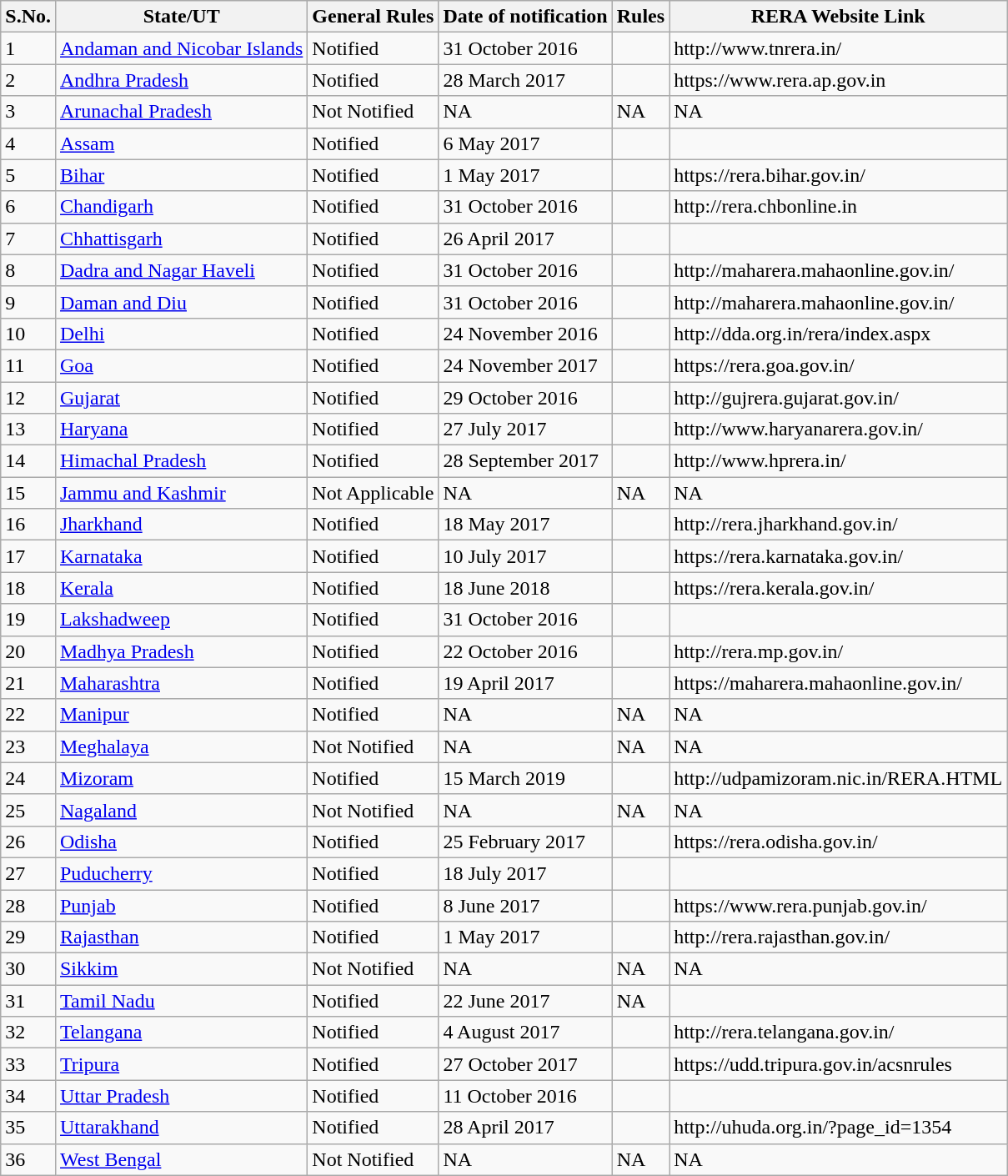<table class="wikitable sortable">
<tr>
<th>S.No.</th>
<th>State/UT</th>
<th>General Rules</th>
<th>Date of notification</th>
<th>Rules</th>
<th>RERA Website Link</th>
</tr>
<tr>
<td>1</td>
<td><a href='#'>Andaman and Nicobar Islands</a></td>
<td>Notified</td>
<td>31 October 2016</td>
<td></td>
<td>http://www.tnrera.in/</td>
</tr>
<tr>
<td>2</td>
<td><a href='#'>Andhra Pradesh</a></td>
<td>Notified</td>
<td>28 March 2017</td>
<td></td>
<td>https://www.rera.ap.gov.in</td>
</tr>
<tr>
<td>3</td>
<td><a href='#'>Arunachal Pradesh</a></td>
<td>Not Notified</td>
<td>NA</td>
<td>NA</td>
<td>NA</td>
</tr>
<tr>
<td>4</td>
<td><a href='#'>Assam</a></td>
<td>Notified</td>
<td>6 May 2017</td>
<td></td>
<td></td>
</tr>
<tr>
<td>5</td>
<td><a href='#'>Bihar</a></td>
<td>Notified</td>
<td>1 May 2017</td>
<td></td>
<td>https://rera.bihar.gov.in/</td>
</tr>
<tr>
<td>6</td>
<td><a href='#'>Chandigarh</a></td>
<td>Notified</td>
<td>31 October 2016</td>
<td></td>
<td>http://rera.chbonline.in </td>
</tr>
<tr>
<td>7</td>
<td><a href='#'>Chhattisgarh</a></td>
<td>Notified</td>
<td>26 April 2017</td>
<td></td>
<td></td>
</tr>
<tr>
<td>8</td>
<td><a href='#'>Dadra and Nagar Haveli</a></td>
<td>Notified</td>
<td>31 October 2016</td>
<td></td>
<td>http://maharera.mahaonline.gov.in/</td>
</tr>
<tr>
<td>9</td>
<td><a href='#'>Daman and Diu</a></td>
<td>Notified</td>
<td>31 October 2016</td>
<td></td>
<td>http://maharera.mahaonline.gov.in/</td>
</tr>
<tr>
<td>10</td>
<td><a href='#'>Delhi</a></td>
<td>Notified</td>
<td>24 November 2016</td>
<td></td>
<td>http://dda.org.in/rera/index.aspx</td>
</tr>
<tr>
<td>11</td>
<td><a href='#'>Goa</a></td>
<td>Notified</td>
<td>24 November 2017</td>
<td></td>
<td>https://rera.goa.gov.in/</td>
</tr>
<tr>
<td>12</td>
<td><a href='#'>Gujarat</a></td>
<td>Notified</td>
<td>29 October 2016</td>
<td></td>
<td>http://gujrera.gujarat.gov.in/</td>
</tr>
<tr>
<td>13</td>
<td><a href='#'>Haryana</a></td>
<td>Notified</td>
<td>27 July 2017</td>
<td></td>
<td>http://www.haryanarera.gov.in/</td>
</tr>
<tr>
<td>14</td>
<td><a href='#'>Himachal Pradesh</a></td>
<td>Notified</td>
<td>28 September 2017</td>
<td></td>
<td>http://www.hprera.in/</td>
</tr>
<tr>
<td>15</td>
<td><a href='#'>Jammu and Kashmir</a></td>
<td>Not Applicable</td>
<td>NA</td>
<td>NA</td>
<td>NA</td>
</tr>
<tr>
<td>16</td>
<td><a href='#'>Jharkhand</a></td>
<td>Notified</td>
<td>18 May 2017</td>
<td></td>
<td>http://rera.jharkhand.gov.in/ </td>
</tr>
<tr>
<td>17</td>
<td><a href='#'>Karnataka</a></td>
<td>Notified</td>
<td>10 July 2017</td>
<td></td>
<td>https://rera.karnataka.gov.in/</td>
</tr>
<tr>
<td>18</td>
<td><a href='#'>Kerala</a></td>
<td>Notified</td>
<td>18 June 2018</td>
<td></td>
<td>https://rera.kerala.gov.in/</td>
</tr>
<tr>
<td>19</td>
<td><a href='#'>Lakshadweep</a></td>
<td>Notified</td>
<td>31 October 2016</td>
<td></td>
<td></td>
</tr>
<tr>
<td>20</td>
<td><a href='#'>Madhya Pradesh</a></td>
<td>Notified</td>
<td>22 October 2016</td>
<td></td>
<td>http://rera.mp.gov.in/</td>
</tr>
<tr>
<td>21</td>
<td><a href='#'>Maharashtra</a></td>
<td>Notified</td>
<td>19 April 2017</td>
<td></td>
<td>https://maharera.mahaonline.gov.in/</td>
</tr>
<tr>
<td>22</td>
<td><a href='#'>Manipur</a></td>
<td>Notified</td>
<td>NA</td>
<td>NA</td>
<td>NA</td>
</tr>
<tr>
<td>23</td>
<td><a href='#'>Meghalaya</a></td>
<td>Not Notified</td>
<td>NA</td>
<td>NA</td>
<td>NA</td>
</tr>
<tr>
<td>24</td>
<td><a href='#'>Mizoram</a></td>
<td>Notified</td>
<td>15 March 2019</td>
<td></td>
<td>http://udpamizoram.nic.in/RERA.HTML </td>
</tr>
<tr>
<td>25</td>
<td><a href='#'>Nagaland</a></td>
<td>Not Notified</td>
<td>NA</td>
<td>NA</td>
<td>NA</td>
</tr>
<tr>
<td>26</td>
<td><a href='#'>Odisha</a></td>
<td>Notified</td>
<td>25 February 2017</td>
<td></td>
<td>https://rera.odisha.gov.in/</td>
</tr>
<tr>
<td>27</td>
<td><a href='#'>Puducherry</a></td>
<td>Notified</td>
<td>18 July 2017</td>
<td></td>
<td></td>
</tr>
<tr>
<td>28</td>
<td><a href='#'>Punjab</a></td>
<td>Notified</td>
<td>8 June 2017</td>
<td></td>
<td>https://www.rera.punjab.gov.in/</td>
</tr>
<tr>
<td>29</td>
<td><a href='#'>Rajasthan</a></td>
<td>Notified</td>
<td>1 May 2017</td>
<td></td>
<td>http://rera.rajasthan.gov.in/</td>
</tr>
<tr>
<td>30</td>
<td><a href='#'>Sikkim</a></td>
<td>Not Notified</td>
<td>NA</td>
<td>NA</td>
<td>NA</td>
</tr>
<tr>
<td>31</td>
<td><a href='#'>Tamil Nadu</a></td>
<td>Notified</td>
<td>22 June 2017</td>
<td>NA</td>
<td></td>
</tr>
<tr>
<td>32</td>
<td><a href='#'>Telangana</a></td>
<td>Notified</td>
<td>4 August 2017</td>
<td></td>
<td>http://rera.telangana.gov.in/</td>
</tr>
<tr>
<td>33</td>
<td><a href='#'>Tripura</a></td>
<td>Notified</td>
<td>27 October 2017</td>
<td></td>
<td>https://udd.tripura.gov.in/acsnrules</td>
</tr>
<tr>
<td>34</td>
<td><a href='#'>Uttar Pradesh</a></td>
<td>Notified</td>
<td>11 October 2016</td>
<td></td>
<td></td>
</tr>
<tr>
<td>35</td>
<td><a href='#'>Uttarakhand</a></td>
<td>Notified</td>
<td>28 April 2017</td>
<td></td>
<td>http://uhuda.org.in/?page_id=1354</td>
</tr>
<tr>
<td>36</td>
<td><a href='#'>West Bengal</a></td>
<td>Not Notified</td>
<td>NA</td>
<td>NA</td>
<td>NA</td>
</tr>
</table>
